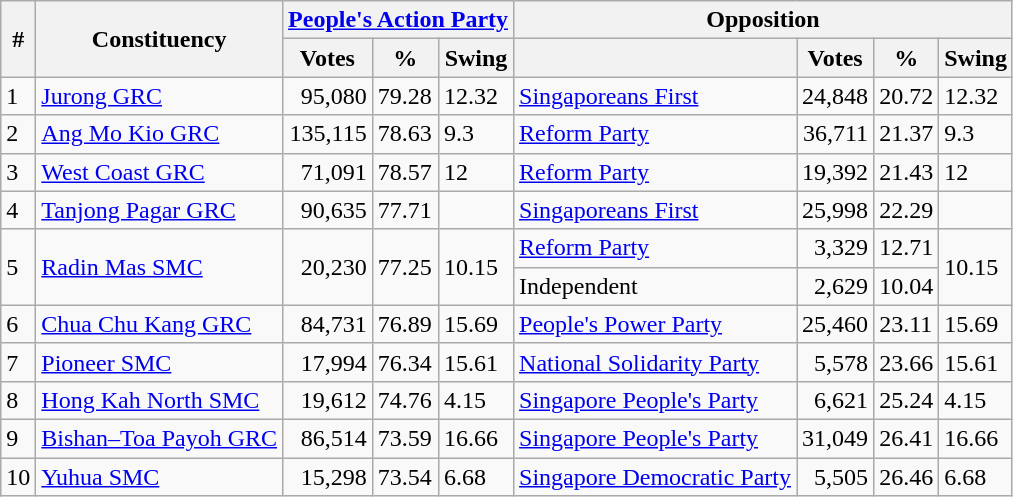<table class="wikitable sortable">
<tr>
<th rowspan=2>#</th>
<th rowspan=2>Constituency</th>
<th colspan=3><a href='#'>People's Action Party</a></th>
<th colspan=4>Opposition</th>
</tr>
<tr>
<th data-sort-type="number">Votes</th>
<th data-sort-type="number">%</th>
<th>Swing</th>
<th data-sort-type="number"></th>
<th data-sort-type="number">Votes</th>
<th data-sort-type="number">%</th>
<th>Swing</th>
</tr>
<tr>
<td>1</td>
<td><a href='#'>Jurong GRC</a></td>
<td align=right>95,080</td>
<td>79.28</td>
<td> 12.32</td>
<td><a href='#'>Singaporeans First</a></td>
<td align=right>24,848</td>
<td>20.72</td>
<td> 12.32</td>
</tr>
<tr>
<td>2</td>
<td><a href='#'>Ang Mo Kio GRC</a></td>
<td align=right>135,115</td>
<td>78.63</td>
<td> 9.3</td>
<td><a href='#'>Reform Party</a></td>
<td align="right">36,711</td>
<td>21.37</td>
<td> 9.3</td>
</tr>
<tr>
<td>3</td>
<td><a href='#'>West Coast GRC</a></td>
<td align=right>71,091</td>
<td>78.57</td>
<td> 12</td>
<td><a href='#'>Reform Party</a></td>
<td align="right">19,392</td>
<td>21.43</td>
<td> 12</td>
</tr>
<tr>
<td>4</td>
<td><a href='#'>Tanjong Pagar GRC</a></td>
<td align=right>90,635</td>
<td>77.71</td>
<td></td>
<td><a href='#'>Singaporeans First</a></td>
<td align=right>25,998</td>
<td>22.29</td>
<td></td>
</tr>
<tr>
<td rowspan=2>5</td>
<td rowspan=2><a href='#'>Radin Mas SMC</a></td>
<td rowspan="2" style="text-align:right;">20,230</td>
<td rowspan=2>77.25</td>
<td rowspan=2> 10.15</td>
<td><a href='#'>Reform Party</a></td>
<td align="right">3,329</td>
<td>12.71</td>
<td rowspan=2> 10.15</td>
</tr>
<tr>
<td>Independent</td>
<td align=right>2,629</td>
<td>10.04</td>
</tr>
<tr>
<td>6</td>
<td><a href='#'>Chua Chu Kang GRC</a></td>
<td align=right>84,731</td>
<td>76.89</td>
<td> 15.69</td>
<td><a href='#'>People's Power Party</a></td>
<td align=right>25,460</td>
<td>23.11</td>
<td> 15.69</td>
</tr>
<tr>
<td>7</td>
<td><a href='#'>Pioneer SMC</a></td>
<td align=right>17,994</td>
<td>76.34</td>
<td> 15.61</td>
<td><a href='#'>National Solidarity Party</a></td>
<td align=right>5,578</td>
<td>23.66</td>
<td> 15.61</td>
</tr>
<tr>
<td>8</td>
<td><a href='#'>Hong Kah North SMC</a></td>
<td align=right>19,612</td>
<td>74.76</td>
<td> 4.15</td>
<td><a href='#'>Singapore People's Party</a></td>
<td align=right>6,621</td>
<td>25.24</td>
<td> 4.15</td>
</tr>
<tr>
<td>9</td>
<td><a href='#'>Bishan–Toa Payoh GRC</a></td>
<td align=right>86,514</td>
<td>73.59</td>
<td> 16.66</td>
<td><a href='#'>Singapore People's Party</a></td>
<td align=right>31,049</td>
<td>26.41</td>
<td> 16.66</td>
</tr>
<tr>
<td>10</td>
<td><a href='#'>Yuhua SMC</a></td>
<td align=right>15,298</td>
<td>73.54</td>
<td> 6.68</td>
<td><a href='#'>Singapore Democratic Party</a></td>
<td align=right>5,505</td>
<td>26.46</td>
<td> 6.68</td>
</tr>
</table>
